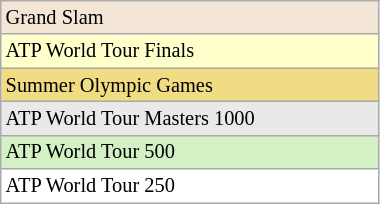<table class="wikitable" style="font-size:85%;width:20%">
<tr bgcolor=#F3E6D7>
<td>Grand Slam</td>
</tr>
<tr bgcolor=#ffffcc>
<td>ATP World Tour Finals</td>
</tr>
<tr bgcolor=#F0DC82>
<td>Summer Olympic Games</td>
</tr>
<tr bgcolor=#E9E9E9>
<td>ATP World Tour Masters 1000</td>
</tr>
<tr bgcolor=#D4F1C5>
<td>ATP World Tour 500</td>
</tr>
<tr bgcolor=#ffffff>
<td>ATP World Tour 250</td>
</tr>
</table>
